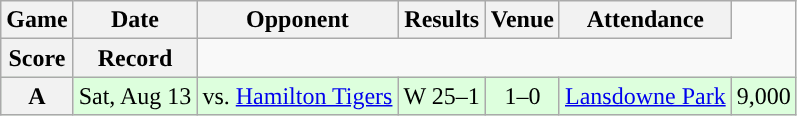<table class="wikitable" style="text-align:center">
<tr>
<th>Game</th>
<th>Date</th>
<th>Opponent</th>
<th>Results</th>
<th>Venue</th>
<th>Attendance</th>
</tr>
<tr>
<th>Score</th>
<th>Record</th>
</tr>
<tr style="background:#ddffdd">
<th>A</th>
<td>Sat, Aug 13</td>
<td>vs. <a href='#'>Hamilton Tigers</a></td>
<td>W 25–1</td>
<td>1–0</td>
<td><a href='#'>Lansdowne Park</a></td>
<td>9,000</td>
</tr>
</table>
